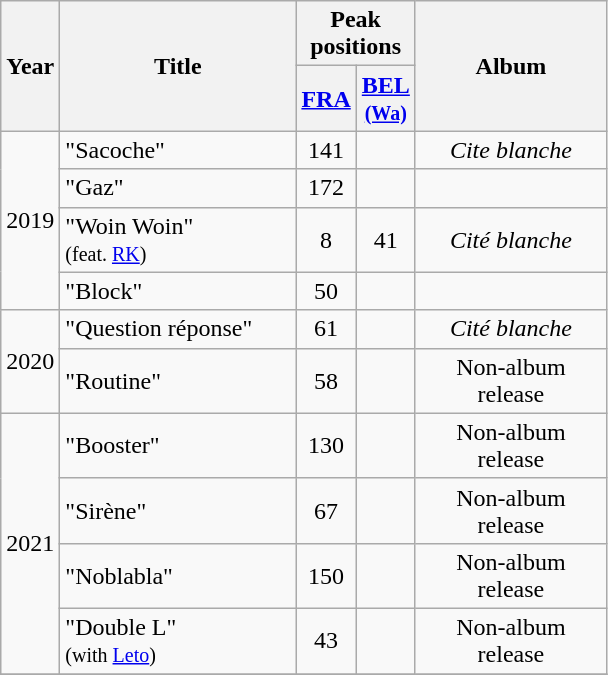<table class="wikitable">
<tr>
<th align="center" rowspan="2" width="10">Year</th>
<th align="center" rowspan="2" width="150">Title</th>
<th align="center" colspan="2" width="10">Peak positions</th>
<th align="center" rowspan="2" width="120">Album</th>
</tr>
<tr>
<th><a href='#'>FRA</a><br></th>
<th><a href='#'>BEL<br><small>(Wa)</small></a><br></th>
</tr>
<tr>
<td rowspan=4>2019</td>
<td>"Sacoche"</td>
<td style="text-align:center;">141</td>
<td style="text-align:center;"></td>
<td style="text-align:center;"><em>Cite blanche</em></td>
</tr>
<tr>
<td>"Gaz"</td>
<td style="text-align:center;">172</td>
<td style="text-align:center;"></td>
<td style="text-align:center;"></td>
</tr>
<tr>
<td>"Woin Woin"<br><small>(feat. <a href='#'>RK</a>)</small></td>
<td style="text-align:center;">8</td>
<td style="text-align:center;">41</td>
<td style="text-align:center;"><em>Cité blanche</em></td>
</tr>
<tr>
<td>"Block"</td>
<td style="text-align:center;">50</td>
<td style="text-align:center;"></td>
<td style="text-align:center;"></td>
</tr>
<tr>
<td rowspan=2>2020</td>
<td>"Question réponse"</td>
<td style="text-align:center;">61</td>
<td style="text-align:center;"></td>
<td style="text-align:center;"><em>Cité blanche</em></td>
</tr>
<tr>
<td>"Routine"</td>
<td style="text-align:center;">58</td>
<td style="text-align:center;"></td>
<td style="text-align:center;">Non-album release</td>
</tr>
<tr>
<td rowspan=4>2021</td>
<td>"Booster"</td>
<td style="text-align:center;">130</td>
<td style="text-align:center;"></td>
<td style="text-align:center;">Non-album release</td>
</tr>
<tr>
<td>"Sirène"</td>
<td style="text-align:center;">67</td>
<td style="text-align:center;"></td>
<td style="text-align:center;">Non-album release</td>
</tr>
<tr>
<td>"Noblabla"</td>
<td style="text-align:center;">150</td>
<td style="text-align:center;"></td>
<td style="text-align:center;">Non-album release</td>
</tr>
<tr>
<td>"Double L"<br><small>(with <a href='#'>Leto</a>)</small></td>
<td style="text-align:center;">43</td>
<td style="text-align:center;"></td>
<td style="text-align:center;">Non-album release</td>
</tr>
<tr>
</tr>
</table>
